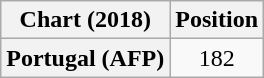<table class="wikitable sortable plainrowheaders" style="text-align:center">
<tr>
<th scope="col">Chart (2018)</th>
<th scope="col">Position</th>
</tr>
<tr>
<th scope="row">Portugal (AFP)</th>
<td>182</td>
</tr>
</table>
